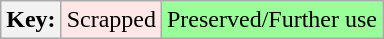<table class="wikitable">
<tr>
<th>Key:</th>
<td bgcolor=#fee7e6>Scrapped</td>
<td bgcolor=#99ff99>Preserved/Further use</td>
</tr>
</table>
